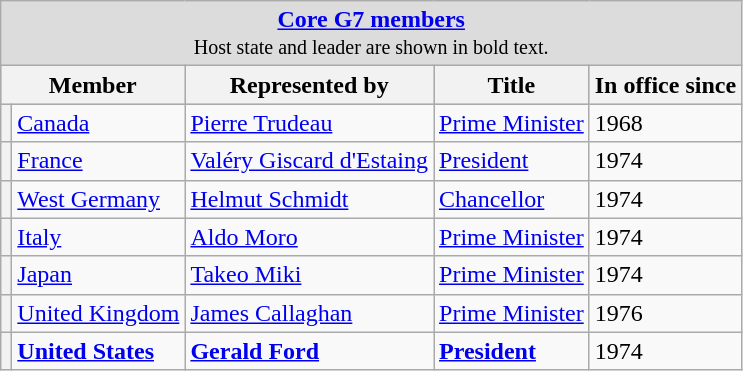<table class="wikitable">
<tr>
<td colspan="5" style="text-align: center; background:Gainsboro"><strong><a href='#'>Core G7 members</a></strong><br><small>Host state and leader are shown in bold text.</small></td>
</tr>
<tr style="background:LightSteelBlue; text-align:center;">
<th colspan=2>Member</th>
<th>Represented by</th>
<th>Title</th>
<th>In office since</th>
</tr>
<tr>
<th></th>
<td><a href='#'>Canada</a></td>
<td><a href='#'>Pierre Trudeau</a></td>
<td><a href='#'>Prime Minister</a></td>
<td>1968</td>
</tr>
<tr>
<th></th>
<td><a href='#'>France</a></td>
<td><a href='#'>Valéry Giscard d'Estaing</a></td>
<td><a href='#'>President</a></td>
<td>1974</td>
</tr>
<tr>
<th></th>
<td><a href='#'>West Germany</a></td>
<td><a href='#'>Helmut Schmidt</a></td>
<td><a href='#'>Chancellor</a></td>
<td>1974</td>
</tr>
<tr>
<th></th>
<td><a href='#'>Italy</a></td>
<td><a href='#'>Aldo Moro</a></td>
<td><a href='#'>Prime Minister</a></td>
<td>1974</td>
</tr>
<tr>
<th></th>
<td><a href='#'>Japan</a></td>
<td><a href='#'>Takeo Miki</a></td>
<td><a href='#'>Prime Minister</a></td>
<td>1974</td>
</tr>
<tr>
<th></th>
<td><a href='#'>United Kingdom</a></td>
<td><a href='#'>James Callaghan</a></td>
<td><a href='#'>Prime Minister</a></td>
<td>1976</td>
</tr>
<tr>
<th></th>
<td><strong><a href='#'>United States</a></strong></td>
<td><strong><a href='#'>Gerald Ford</a></strong></td>
<td><strong><a href='#'>President</a></strong></td>
<td>1974</td>
</tr>
</table>
